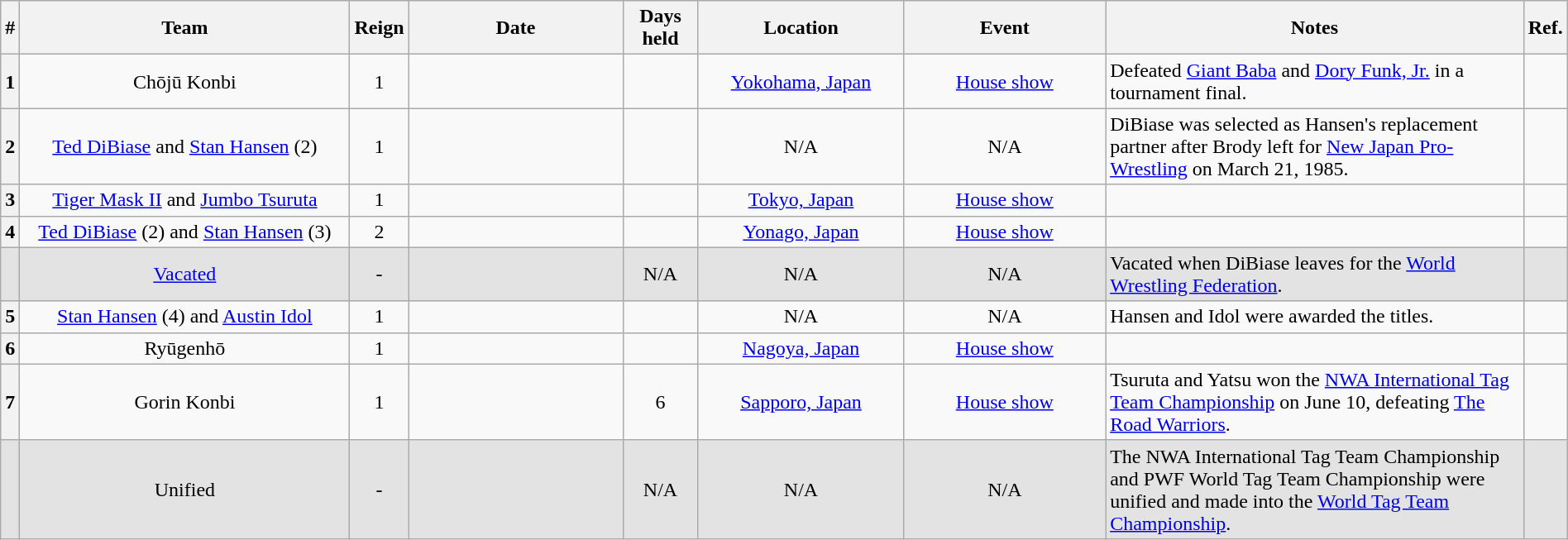<table class="wikitable sortable" width=100% style="text-align: center">
<tr>
<th width=0 data-sort-type="number">#</th>
<th style="width:23%">Team</th>
<th style="width:0%">Reign</th>
<th style="width:15%">Date</th>
<th style="width:5%">Days held</th>
<th style="width:14%">Location</th>
<th style="width:14%">Event</th>
<th style="width:56%" class="unsortable">Notes</th>
<th style="width:0%" class="unsortable">Ref.</th>
</tr>
<tr>
<th>1</th>
<td>Chōjū Konbi<br></td>
<td>1</td>
<td></td>
<td></td>
<td><a href='#'>Yokohama, Japan</a></td>
<td><a href='#'>House show</a></td>
<td align=left>Defeated <a href='#'>Giant Baba</a> and <a href='#'>Dory Funk, Jr.</a> in a tournament final.</td>
<td> </td>
</tr>
<tr>
<th>2</th>
<td><a href='#'>Ted DiBiase</a> and <a href='#'>Stan Hansen</a> (2)</td>
<td>1</td>
<td></td>
<td></td>
<td>N/A</td>
<td>N/A</td>
<td align=left>DiBiase was selected as Hansen's replacement partner after Brody left for <a href='#'>New Japan Pro-Wrestling</a> on March 21, 1985.</td>
<td> </td>
</tr>
<tr>
<th>3</th>
<td><a href='#'>Tiger Mask II</a> and <a href='#'>Jumbo Tsuruta</a></td>
<td>1</td>
<td></td>
<td></td>
<td><a href='#'>Tokyo, Japan</a></td>
<td><a href='#'>House show</a></td>
<td align=left> </td>
<td> </td>
</tr>
<tr>
<th>4</th>
<td><a href='#'>Ted DiBiase</a> (2) and <a href='#'>Stan Hansen</a> (3)</td>
<td>2</td>
<td></td>
<td></td>
<td><a href='#'>Yonago, Japan</a></td>
<td><a href='#'>House show</a></td>
<td align=left> </td>
<td> </td>
</tr>
<tr style="background: #e3e3e3;">
<td></td>
<td><a href='#'>Vacated</a></td>
<td>-</td>
<td></td>
<td>N/A</td>
<td>N/A</td>
<td>N/A</td>
<td align=left>Vacated when DiBiase leaves for the <a href='#'>World Wrestling Federation</a>.</td>
<td> </td>
</tr>
<tr>
<th>5</th>
<td><a href='#'>Stan Hansen</a> (4) and <a href='#'>Austin Idol</a></td>
<td>1</td>
<td></td>
<td></td>
<td>N/A</td>
<td>N/A</td>
<td align=left>Hansen and Idol were awarded the titles.</td>
<td> </td>
</tr>
<tr>
<th>6</th>
<td>Ryūgenhō<br></td>
<td>1</td>
<td></td>
<td></td>
<td><a href='#'>Nagoya, Japan</a></td>
<td><a href='#'>House show</a></td>
<td align=left> </td>
<td></td>
</tr>
<tr>
<th>7</th>
<td>Gorin Konbi<br></td>
<td>1</td>
<td></td>
<td>6</td>
<td><a href='#'>Sapporo, Japan</a></td>
<td><a href='#'>House show</a></td>
<td align=left>Tsuruta and Yatsu won the <a href='#'>NWA International Tag Team Championship</a> on June 10, defeating <a href='#'>The Road Warriors</a>.</td>
<td> </td>
</tr>
<tr style="background: #e3e3e3;">
<td></td>
<td>Unified</td>
<td>-</td>
<td></td>
<td>N/A</td>
<td>N/A</td>
<td>N/A</td>
<td align=left>The NWA International Tag Team Championship and PWF World Tag Team Championship were unified and made into the <a href='#'>World Tag Team Championship</a>.</td>
<td></td>
</tr>
</table>
